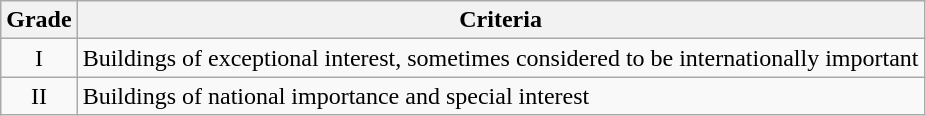<table class="wikitable">
<tr>
<th>Grade</th>
<th>Criteria</th>
</tr>
<tr>
<td align="center" >I</td>
<td>Buildings of exceptional interest, sometimes considered to be internationally important</td>
</tr>
<tr>
<td align="center" >II</td>
<td>Buildings of national importance and special interest</td>
</tr>
</table>
